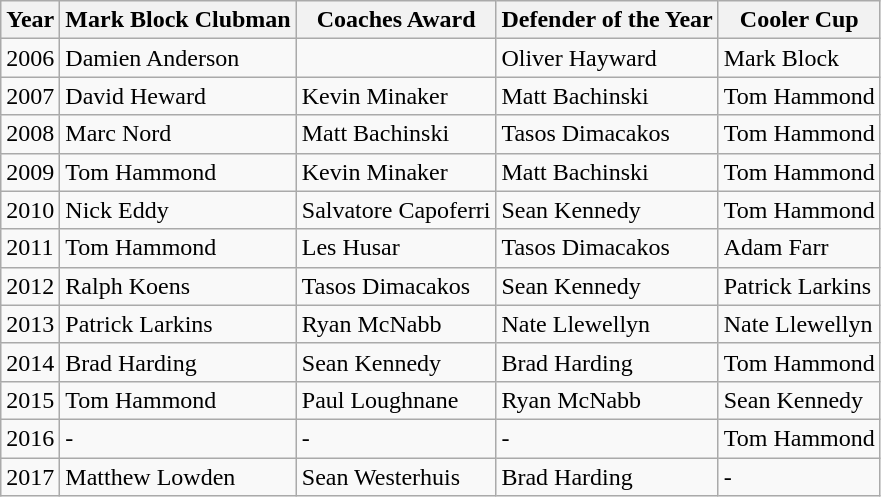<table class="wikitable">
<tr>
<th>Year</th>
<th>Mark Block Clubman</th>
<th>Coaches Award</th>
<th>Defender of the Year</th>
<th>Cooler Cup</th>
</tr>
<tr>
<td>2006</td>
<td>Damien Anderson</td>
<td></td>
<td>Oliver Hayward</td>
<td>Mark Block</td>
</tr>
<tr>
<td>2007</td>
<td>David Heward</td>
<td>Kevin Minaker</td>
<td>Matt Bachinski</td>
<td>Tom Hammond</td>
</tr>
<tr>
<td>2008</td>
<td>Marc Nord</td>
<td>Matt Bachinski</td>
<td>Tasos Dimacakos</td>
<td>Tom Hammond</td>
</tr>
<tr>
<td>2009</td>
<td>Tom Hammond</td>
<td>Kevin Minaker</td>
<td>Matt Bachinski</td>
<td>Tom Hammond</td>
</tr>
<tr>
<td>2010</td>
<td>Nick Eddy</td>
<td>Salvatore Capoferri</td>
<td>Sean Kennedy</td>
<td>Tom Hammond</td>
</tr>
<tr>
<td>2011</td>
<td>Tom Hammond</td>
<td>Les Husar</td>
<td>Tasos Dimacakos</td>
<td>Adam Farr</td>
</tr>
<tr>
<td>2012</td>
<td>Ralph Koens</td>
<td>Tasos Dimacakos</td>
<td>Sean Kennedy</td>
<td>Patrick Larkins</td>
</tr>
<tr>
<td>2013</td>
<td>Patrick Larkins</td>
<td>Ryan McNabb</td>
<td>Nate Llewellyn</td>
<td>Nate Llewellyn</td>
</tr>
<tr>
<td>2014</td>
<td>Brad Harding</td>
<td>Sean Kennedy</td>
<td>Brad Harding</td>
<td>Tom Hammond</td>
</tr>
<tr>
<td>2015</td>
<td>Tom Hammond</td>
<td>Paul Loughnane</td>
<td>Ryan McNabb</td>
<td>Sean Kennedy</td>
</tr>
<tr>
<td>2016</td>
<td>-</td>
<td>-</td>
<td>-</td>
<td>Tom Hammond</td>
</tr>
<tr>
<td>2017</td>
<td>Matthew Lowden</td>
<td>Sean Westerhuis</td>
<td>Brad Harding</td>
<td>-</td>
</tr>
</table>
